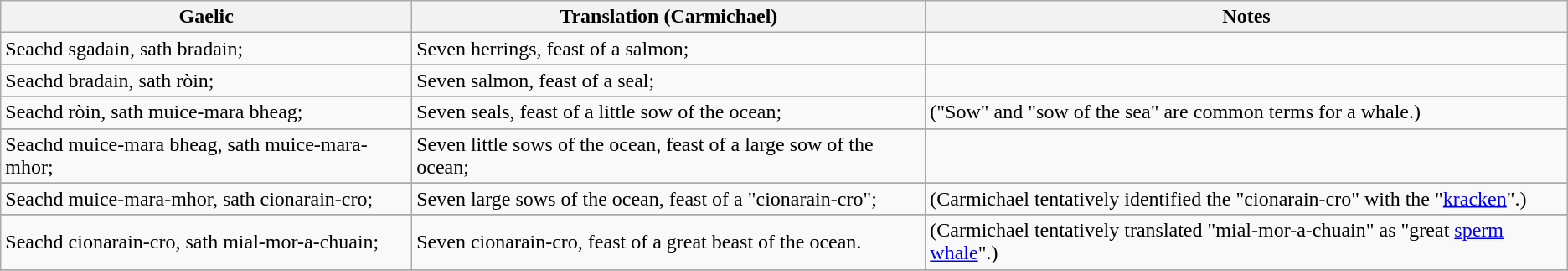<table class="wikitable">
<tr>
<th>Gaelic</th>
<th>Translation (Carmichael)</th>
<th>Notes</th>
</tr>
<tr>
<td>Seachd sgadain, sath bradain;</td>
<td>Seven herrings, feast of a salmon;</td>
<td></td>
</tr>
<tr>
</tr>
<tr>
<td>Seachd bradain, sath ròin;</td>
<td>Seven salmon, feast of a seal;</td>
<td></td>
</tr>
<tr>
</tr>
<tr>
<td>Seachd ròin, sath muice-mara bheag;</td>
<td>Seven seals, feast of a little sow of the ocean;</td>
<td>("Sow" and "sow of the sea" are common terms for a whale.)</td>
</tr>
<tr>
</tr>
<tr>
<td>Seachd muice-mara bheag, sath muice-mara-mhor;</td>
<td>Seven little sows of the ocean, feast of a large sow of the ocean;</td>
<td></td>
</tr>
<tr>
</tr>
<tr>
<td>Seachd muice-mara-mhor, sath cionarain-cro;</td>
<td>Seven large sows of the ocean, feast of a "cionarain-cro";</td>
<td>(Carmichael tentatively identified the "cionarain-cro" with the "<a href='#'>kracken</a>".)</td>
</tr>
<tr>
</tr>
<tr>
<td>Seachd cionarain-cro, sath mial-mor-a-chuain;</td>
<td>Seven cionarain-cro, feast of a great beast of the ocean.</td>
<td>(Carmichael tentatively translated "mial-mor-a-chuain" as "great <a href='#'>sperm whale</a>".)</td>
</tr>
<tr>
</tr>
<tr>
</tr>
</table>
